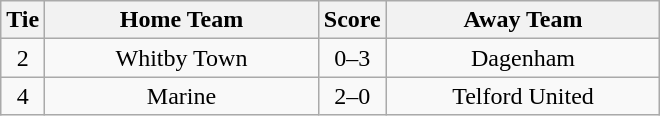<table class="wikitable" style="text-align:center;">
<tr>
<th width=20>Tie</th>
<th width=175>Home Team</th>
<th width=20>Score</th>
<th width=175>Away Team</th>
</tr>
<tr>
<td>2</td>
<td>Whitby Town</td>
<td>0–3</td>
<td>Dagenham</td>
</tr>
<tr>
<td>4</td>
<td>Marine</td>
<td>2–0</td>
<td>Telford United</td>
</tr>
</table>
